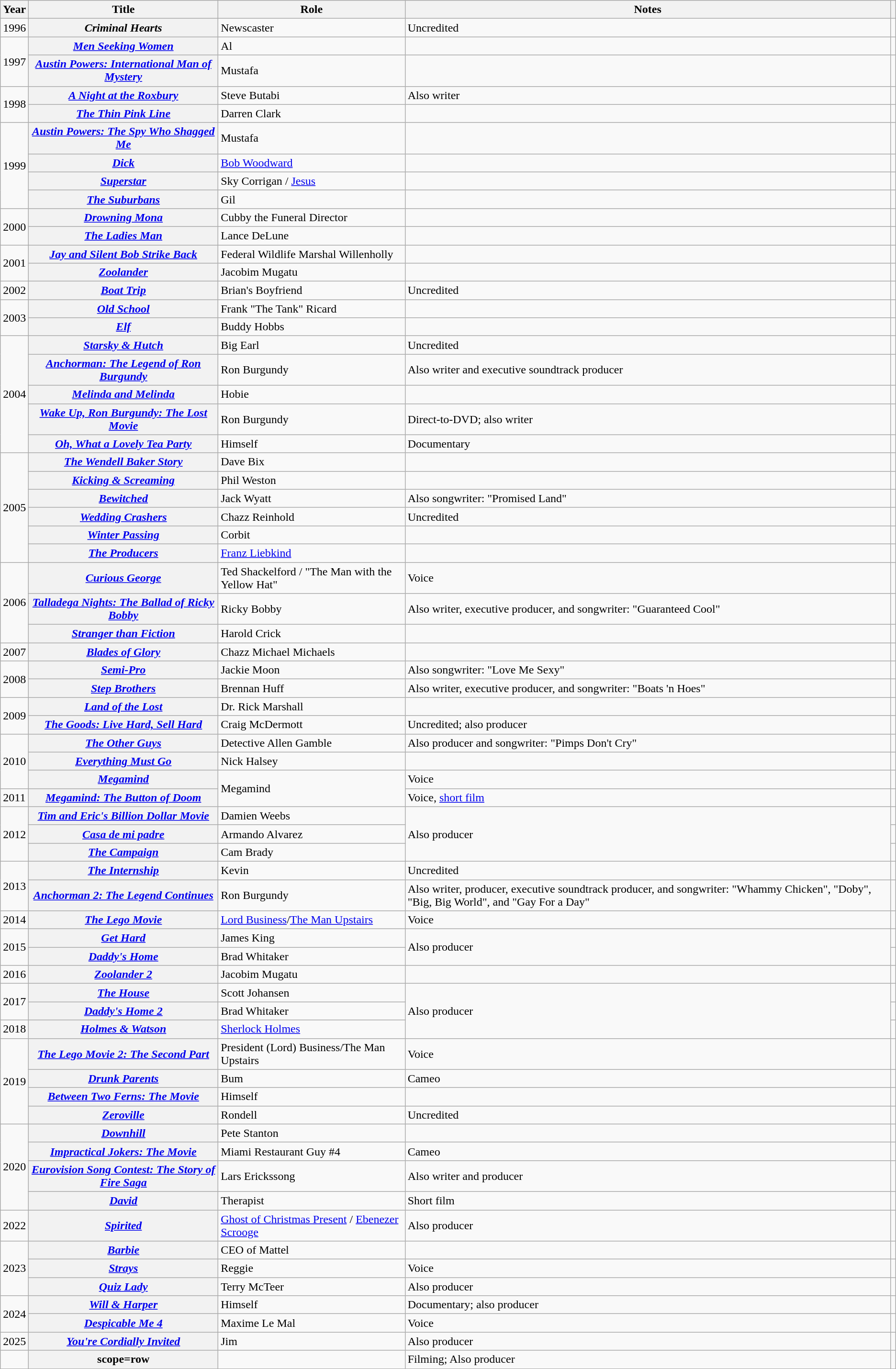<table class="wikitable plainrowheaders sortable">
<tr>
<th scope="col">Year</th>
<th scope="col">Title</th>
<th scope="col">Role</th>
<th scope="col" class="unsortable">Notes</th>
<th scope="col" class="unsortable"></th>
</tr>
<tr>
<td>1996</td>
<th scope=row><em>Criminal Hearts</em></th>
<td>Newscaster</td>
<td>Uncredited</td>
<td style="text-align:center;"></td>
</tr>
<tr>
<td rowspan="2">1997</td>
<th scope=row><em><a href='#'>Men Seeking Women</a></em></th>
<td>Al</td>
<td></td>
<td style="text-align:center;"></td>
</tr>
<tr>
<th scope=row><em><a href='#'>Austin Powers: International Man of Mystery</a></em></th>
<td>Mustafa</td>
<td></td>
<td style="text-align:center;"></td>
</tr>
<tr>
<td rowspan="2">1998</td>
<th scope=row><em><a href='#'>A Night at the Roxbury</a></em></th>
<td>Steve Butabi</td>
<td>Also writer</td>
<td style="text-align:center;"></td>
</tr>
<tr>
<th scope=row><em><a href='#'>The Thin Pink Line</a></em></th>
<td>Darren Clark</td>
<td></td>
<td style="text-align:center;"></td>
</tr>
<tr>
<td rowspan="4">1999</td>
<th scope=row><em><a href='#'>Austin Powers: The Spy Who Shagged Me</a></em></th>
<td>Mustafa</td>
<td></td>
<td style="text-align:center;"></td>
</tr>
<tr>
<th scope=row><em><a href='#'>Dick</a></em></th>
<td><a href='#'>Bob Woodward</a></td>
<td></td>
<td style="text-align:center;"></td>
</tr>
<tr>
<th scope=row><em><a href='#'>Superstar</a></em></th>
<td>Sky Corrigan / <a href='#'>Jesus</a></td>
<td></td>
<td style="text-align:center;"></td>
</tr>
<tr>
<th scope=row><em><a href='#'>The Suburbans</a></em></th>
<td>Gil</td>
<td></td>
<td style="text-align:center;"></td>
</tr>
<tr>
<td rowspan="2">2000</td>
<th scope=row><em><a href='#'>Drowning Mona</a></em></th>
<td>Cubby the Funeral Director</td>
<td></td>
<td style="text-align:center;"></td>
</tr>
<tr>
<th scope=row><em><a href='#'>The Ladies Man</a></em></th>
<td>Lance DeLune</td>
<td></td>
<td style="text-align:center;"></td>
</tr>
<tr>
<td rowspan="2">2001</td>
<th scope=row><em><a href='#'>Jay and Silent Bob Strike Back</a></em></th>
<td>Federal Wildlife Marshal Willenholly</td>
<td></td>
<td></td>
</tr>
<tr>
<th scope=row><em><a href='#'>Zoolander</a></em></th>
<td>Jacobim Mugatu</td>
<td></td>
<td style="text-align:center;"></td>
</tr>
<tr>
<td>2002</td>
<th scope=row><em><a href='#'>Boat Trip</a></em></th>
<td>Brian's Boyfriend</td>
<td>Uncredited</td>
<td style="text-align:center;"></td>
</tr>
<tr>
<td rowspan="2">2003</td>
<th scope=row><em><a href='#'>Old School</a></em></th>
<td>Frank "The Tank" Ricard</td>
<td></td>
<td style="text-align:center;"></td>
</tr>
<tr>
<th scope=row><em><a href='#'>Elf</a></em></th>
<td>Buddy Hobbs</td>
<td></td>
<td style="text-align:center;"></td>
</tr>
<tr>
<td rowspan="5">2004</td>
<th scope=row><em><a href='#'>Starsky & Hutch</a></em></th>
<td>Big Earl</td>
<td>Uncredited</td>
<td style="text-align:center;"></td>
</tr>
<tr>
<th scope=row><em><a href='#'>Anchorman: The Legend of Ron Burgundy</a></em></th>
<td>Ron Burgundy</td>
<td>Also writer and executive soundtrack producer</td>
<td style="text-align:center;"></td>
</tr>
<tr>
<th scope=row><em><a href='#'>Melinda and Melinda</a></em></th>
<td>Hobie</td>
<td></td>
<td style="text-align:center;"></td>
</tr>
<tr>
<th scope=row><em><a href='#'>Wake Up, Ron Burgundy: The Lost Movie</a></em></th>
<td>Ron Burgundy</td>
<td>Direct-to-DVD; also writer</td>
<td style="text-align:center;"></td>
</tr>
<tr>
<th scope=row><em><a href='#'>Oh, What a Lovely Tea Party</a></em></th>
<td>Himself</td>
<td>Documentary</td>
<td style="text-align:center;"></td>
</tr>
<tr>
<td rowspan="6">2005</td>
<th scope=row><em><a href='#'>The Wendell Baker Story</a></em></th>
<td>Dave Bix</td>
<td></td>
<td style="text-align:center;"></td>
</tr>
<tr>
<th scope=row><em><a href='#'>Kicking & Screaming</a></em></th>
<td>Phil Weston</td>
<td></td>
<td style="text-align:center;"></td>
</tr>
<tr>
<th scope=row><em><a href='#'>Bewitched</a></em></th>
<td>Jack Wyatt</td>
<td>Also songwriter: "Promised Land"</td>
<td style="text-align:center;"></td>
</tr>
<tr>
<th scope=row><em><a href='#'>Wedding Crashers</a></em></th>
<td>Chazz Reinhold</td>
<td>Uncredited</td>
<td style="text-align:center;"></td>
</tr>
<tr>
<th scope=row><em><a href='#'>Winter Passing</a></em></th>
<td>Corbit</td>
<td></td>
<td style="text-align:center;"></td>
</tr>
<tr>
<th scope=row><em><a href='#'>The Producers</a></em></th>
<td><a href='#'>Franz Liebkind</a></td>
<td></td>
<td style="text-align:center;"></td>
</tr>
<tr>
<td rowspan="3">2006</td>
<th scope=row><em><a href='#'>Curious George</a></em></th>
<td>Ted Shackelford / "The Man with the Yellow Hat"</td>
<td>Voice</td>
<td style="text-align:center;"></td>
</tr>
<tr>
<th scope=row><em><a href='#'>Talladega Nights: The Ballad of Ricky Bobby</a></em></th>
<td>Ricky Bobby</td>
<td>Also writer, executive producer, and songwriter: "Guaranteed Cool"</td>
<td style="text-align:center;"></td>
</tr>
<tr>
<th scope=row><em><a href='#'>Stranger than Fiction</a></em></th>
<td>Harold Crick</td>
<td></td>
<td style="text-align:center;"></td>
</tr>
<tr>
<td>2007</td>
<th scope=row><em><a href='#'>Blades of Glory</a></em></th>
<td>Chazz Michael Michaels</td>
<td></td>
<td style="text-align:center;"></td>
</tr>
<tr>
<td rowspan="2">2008</td>
<th scope=row><em><a href='#'>Semi-Pro</a></em></th>
<td>Jackie Moon</td>
<td>Also songwriter: "Love Me Sexy"</td>
<td style="text-align:center;"></td>
</tr>
<tr>
<th scope=row><em><a href='#'>Step Brothers</a></em></th>
<td>Brennan Huff</td>
<td>Also writer, executive producer, and songwriter: "Boats 'n Hoes"</td>
<td style="text-align:center;"></td>
</tr>
<tr>
<td rowspan="2">2009</td>
<th scope=row><em><a href='#'>Land of the Lost</a></em></th>
<td>Dr. Rick Marshall</td>
<td></td>
<td style="text-align:center;"></td>
</tr>
<tr>
<th scope=row><em><a href='#'>The Goods: Live Hard, Sell Hard</a></em></th>
<td>Craig McDermott</td>
<td>Uncredited; also producer</td>
<td style="text-align:center;"></td>
</tr>
<tr>
<td rowspan="3">2010</td>
<th scope=row><em><a href='#'>The Other Guys</a></em></th>
<td>Detective Allen Gamble</td>
<td>Also producer and songwriter: "Pimps Don't Cry"</td>
<td style="text-align:center;"></td>
</tr>
<tr>
<th scope=row><em><a href='#'>Everything Must Go</a></em></th>
<td>Nick Halsey</td>
<td></td>
<td style="text-align:center;"></td>
</tr>
<tr>
<th scope=row><em><a href='#'>Megamind</a></em></th>
<td rowspan="2">Megamind</td>
<td>Voice</td>
<td style="text-align:center;"></td>
</tr>
<tr>
<td>2011</td>
<th scope=row><em><a href='#'>Megamind: The Button of Doom</a></em></th>
<td>Voice, <a href='#'>short film</a></td>
<td style="text-align:center;"></td>
</tr>
<tr>
<td rowspan="3">2012</td>
<th scope=row><em><a href='#'>Tim and Eric's Billion Dollar Movie</a></em></th>
<td>Damien Weebs</td>
<td rowspan="3">Also producer</td>
<td style="text-align:center;"></td>
</tr>
<tr>
<th scope=row><em><a href='#'>Casa de mi padre</a></em></th>
<td>Armando Alvarez</td>
<td style="text-align:center;"></td>
</tr>
<tr>
<th scope=row><em><a href='#'>The Campaign</a></em></th>
<td>Cam Brady</td>
<td style="text-align:center;"></td>
</tr>
<tr>
<td rowspan="2">2013</td>
<th scope=row><em><a href='#'>The Internship</a></em></th>
<td>Kevin</td>
<td>Uncredited</td>
<td style="text-align:center;"></td>
</tr>
<tr>
<th scope=row><em><a href='#'>Anchorman 2: The Legend Continues</a></em></th>
<td>Ron Burgundy</td>
<td>Also writer, producer, executive soundtrack producer, and songwriter: "Whammy Chicken", "Doby", "Big, Big World", and "Gay For a Day"</td>
<td style="text-align:center;"></td>
</tr>
<tr>
<td>2014</td>
<th scope=row><em><a href='#'>The Lego Movie</a></em></th>
<td><a href='#'>Lord Business</a>/<a href='#'>The Man Upstairs</a></td>
<td>Voice</td>
<td style="text-align:center;"></td>
</tr>
<tr>
<td rowspan="2">2015</td>
<th scope=row><em><a href='#'>Get Hard</a></em></th>
<td>James King</td>
<td rowspan="2">Also producer</td>
<td style="text-align:center;"></td>
</tr>
<tr>
<th scope=row><em><a href='#'>Daddy's Home</a></em></th>
<td>Brad Whitaker</td>
<td style="text-align:center;"></td>
</tr>
<tr>
<td>2016</td>
<th scope=row><em><a href='#'>Zoolander 2</a></em></th>
<td>Jacobim Mugatu</td>
<td></td>
<td style="text-align:center;"></td>
</tr>
<tr>
<td rowspan="2">2017</td>
<th scope=row><em><a href='#'>The House</a></em></th>
<td>Scott Johansen</td>
<td rowspan="3">Also producer</td>
<td style="text-align:center;"></td>
</tr>
<tr>
<th scope=row><em><a href='#'>Daddy's Home 2</a></em></th>
<td>Brad Whitaker</td>
<td style="text-align:center;"></td>
</tr>
<tr>
<td>2018</td>
<th scope=row><em><a href='#'>Holmes & Watson</a></em></th>
<td><a href='#'>Sherlock Holmes</a></td>
<td style="text-align:center;"></td>
</tr>
<tr>
<td rowspan="4">2019</td>
<th scope=row><em><a href='#'>The Lego Movie 2: The Second Part</a></em></th>
<td>President (Lord) Business/The Man Upstairs</td>
<td>Voice</td>
<td style="text-align:center;"></td>
</tr>
<tr>
<th scope=row><em><a href='#'>Drunk Parents</a></em></th>
<td>Bum</td>
<td>Cameo</td>
<td style="text-align:center;"></td>
</tr>
<tr>
<th scope=row><em><a href='#'>Between Two Ferns: The Movie</a></em></th>
<td>Himself</td>
<td></td>
<td style="text-align:center;"></td>
</tr>
<tr>
<th scope=row><em><a href='#'>Zeroville</a></em></th>
<td>Rondell</td>
<td>Uncredited</td>
<td style="text-align:center;"></td>
</tr>
<tr>
<td rowspan="4">2020</td>
<th scope=row><em><a href='#'>Downhill</a></em></th>
<td>Pete Stanton</td>
<td></td>
<td style="text-align:center;"></td>
</tr>
<tr>
<th scope=row><em><a href='#'>Impractical Jokers: The Movie</a></em></th>
<td>Miami Restaurant Guy #4</td>
<td>Cameo</td>
<td style="text-align:center;"></td>
</tr>
<tr>
<th scope=row><em><a href='#'>Eurovision Song Contest: The Story of Fire Saga</a></em></th>
<td>Lars Erickssong</td>
<td>Also writer and producer</td>
<td style="text-align:center;"></td>
</tr>
<tr>
<th scope=row><em><a href='#'>David</a></em></th>
<td>Therapist</td>
<td>Short film</td>
<td style="text-align:center;"></td>
</tr>
<tr>
<td>2022</td>
<th scope=row><em><a href='#'>Spirited</a></em></th>
<td><a href='#'>Ghost of Christmas Present</a> / <a href='#'>Ebenezer Scrooge</a></td>
<td>Also producer</td>
<td style="text-align:center;"></td>
</tr>
<tr>
<td rowspan="3">2023</td>
<th scope=row><em><a href='#'>Barbie</a></em></th>
<td>CEO of Mattel</td>
<td></td>
<td style="text-align:center;"></td>
</tr>
<tr>
<th scope=row><em><a href='#'>Strays</a></em></th>
<td>Reggie</td>
<td>Voice</td>
<td style="text-align:center;"></td>
</tr>
<tr>
<th scope=row><em><a href='#'>Quiz Lady</a></em></th>
<td>Terry McTeer</td>
<td>Also producer</td>
<td style="text-align:center;"></td>
</tr>
<tr>
<td rowspan="2">2024</td>
<th scope=row><em><a href='#'>Will & Harper</a></em></th>
<td>Himself</td>
<td>Documentary; also producer</td>
<td style="text-align:center;"></td>
</tr>
<tr>
<th scope=row><em><a href='#'>Despicable Me 4</a></em></th>
<td>Maxime Le Mal</td>
<td>Voice</td>
<td style="text-align:center;"></td>
</tr>
<tr>
<td>2025</td>
<th scope=row><em><a href='#'>You're Cordially Invited</a></em></th>
<td>Jim</td>
<td>Also producer</td>
<td style="text-align:center;"></td>
</tr>
<tr>
<td></td>
<th>scope=row </th>
<td></td>
<td>Filming; Also producer</td>
<td style="text-align:center;"></td>
</tr>
</table>
